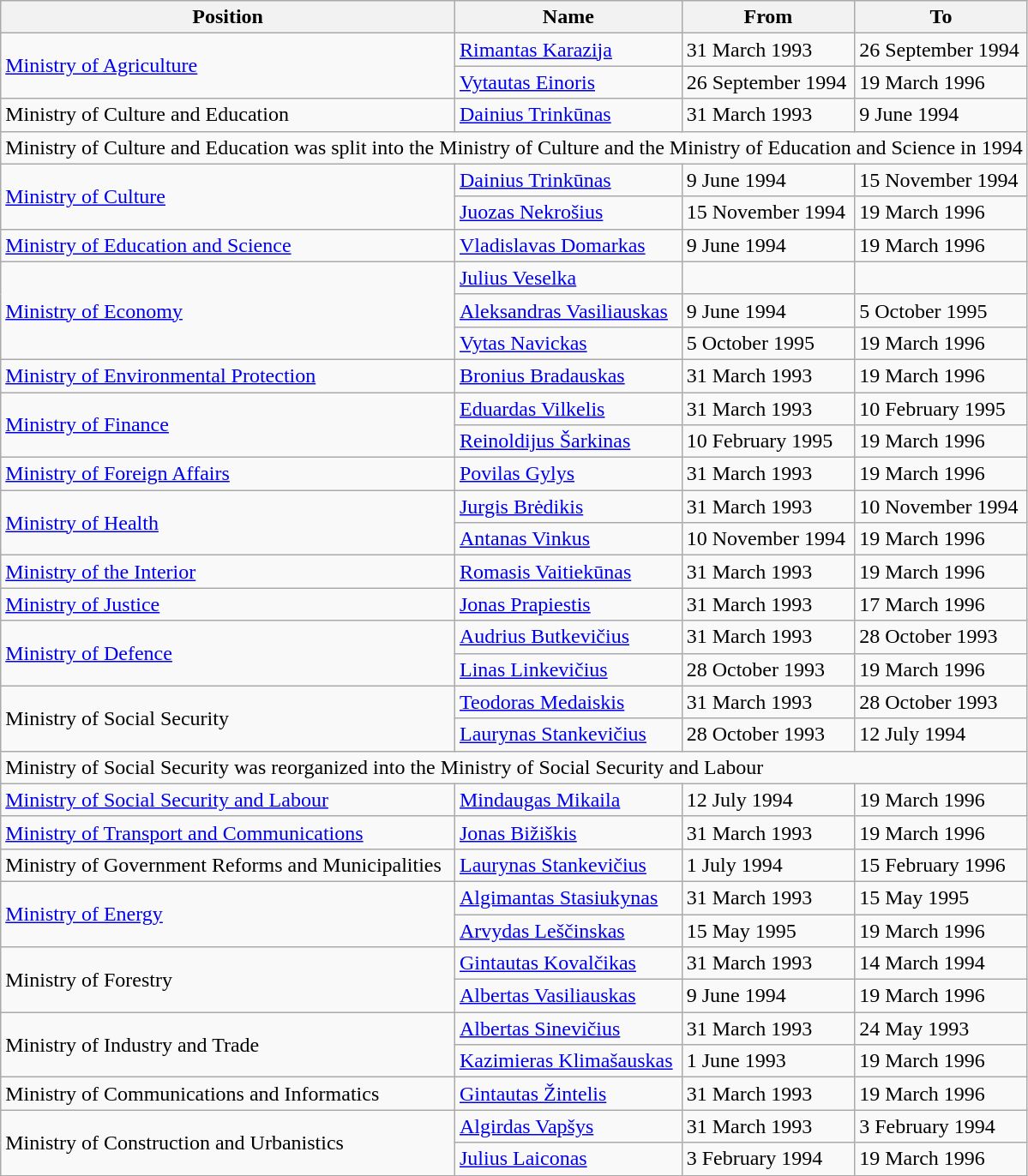<table class="wikitable">
<tr>
<th>Position</th>
<th>Name</th>
<th>From</th>
<th>To</th>
</tr>
<tr>
<td rowspan=2><a href='#'>Ministry of Agriculture</a></td>
<td><a href='#'>Rimantas Karazija</a></td>
<td>31 March 1993</td>
<td>26 September 1994</td>
</tr>
<tr>
<td><a href='#'>Vytautas Einoris</a></td>
<td>26 September 1994</td>
<td>19 March 1996</td>
</tr>
<tr>
<td>Ministry of Culture and Education</td>
<td><a href='#'>Dainius Trinkūnas</a></td>
<td>31 March 1993</td>
<td>9 June 1994</td>
</tr>
<tr>
<td colspan=4>Ministry of Culture and Education was split into the Ministry of Culture and the Ministry of Education and Science in 1994</td>
</tr>
<tr>
<td rowspan=2><a href='#'>Ministry of Culture</a></td>
<td><a href='#'>Dainius Trinkūnas</a></td>
<td>9 June 1994</td>
<td>15 November 1994</td>
</tr>
<tr>
<td><a href='#'>Juozas Nekrošius</a></td>
<td>15 November 1994</td>
<td>19 March 1996</td>
</tr>
<tr>
<td><a href='#'>Ministry of Education and Science</a></td>
<td><a href='#'>Vladislavas Domarkas</a></td>
<td>9 June 1994</td>
<td>19 March 1996</td>
</tr>
<tr>
<td rowspan=3><a href='#'>Ministry of Economy</a></td>
<td><a href='#'>Julius Veselka</a></td>
<td></td>
<td></td>
</tr>
<tr>
<td><a href='#'>Aleksandras Vasiliauskas</a></td>
<td>9 June 1994</td>
<td>5 October 1995</td>
</tr>
<tr>
<td><a href='#'>Vytas Navickas</a></td>
<td>5 October 1995</td>
<td>19 March 1996</td>
</tr>
<tr>
<td><a href='#'>Ministry of Environmental Protection</a></td>
<td><a href='#'>Bronius Bradauskas</a></td>
<td>31 March 1993</td>
<td>19 March 1996</td>
</tr>
<tr>
<td rowspan=2><a href='#'>Ministry of Finance</a></td>
<td><a href='#'>Eduardas Vilkelis</a></td>
<td>31 March 1993</td>
<td>10 February 1995</td>
</tr>
<tr>
<td><a href='#'>Reinoldijus Šarkinas</a></td>
<td>10 February 1995</td>
<td>19 March 1996</td>
</tr>
<tr>
<td><a href='#'>Ministry of Foreign Affairs</a></td>
<td><a href='#'>Povilas Gylys</a></td>
<td>31 March 1993</td>
<td>19 March 1996</td>
</tr>
<tr>
<td rowspan=2><a href='#'>Ministry of Health</a></td>
<td><a href='#'>Jurgis Brėdikis</a></td>
<td>31 March 1993</td>
<td>10 November 1994</td>
</tr>
<tr>
<td><a href='#'>Antanas Vinkus</a></td>
<td>10 November 1994</td>
<td>19 March 1996</td>
</tr>
<tr>
<td><a href='#'>Ministry of the Interior</a></td>
<td><a href='#'>Romasis Vaitiekūnas</a></td>
<td>31 March 1993</td>
<td>19 March 1996</td>
</tr>
<tr>
<td><a href='#'>Ministry of Justice</a></td>
<td><a href='#'>Jonas Prapiestis</a></td>
<td>31 March 1993</td>
<td>17 March 1996</td>
</tr>
<tr>
<td rowspan=2><a href='#'>Ministry of Defence</a></td>
<td><a href='#'>Audrius Butkevičius</a></td>
<td>31 March 1993</td>
<td>28 October 1993</td>
</tr>
<tr>
<td><a href='#'>Linas Linkevičius</a></td>
<td>28 October 1993</td>
<td>19 March 1996</td>
</tr>
<tr>
<td rowspan=2>Ministry of Social Security</td>
<td><a href='#'>Teodoras Medaiskis</a></td>
<td>31 March 1993</td>
<td>28 October 1993</td>
</tr>
<tr>
<td><a href='#'>Laurynas Stankevičius</a></td>
<td>28 October 1993</td>
<td>12 July 1994</td>
</tr>
<tr>
<td colspan=4>Ministry of Social Security was reorganized into the Ministry of Social Security and Labour</td>
</tr>
<tr>
<td><a href='#'>Ministry of Social Security and Labour</a></td>
<td><a href='#'>Mindaugas Mikaila</a></td>
<td>12 July 1994</td>
<td>19 March 1996</td>
</tr>
<tr>
<td><a href='#'>Ministry of Transport and Communications</a></td>
<td><a href='#'>Jonas Bižiškis</a></td>
<td>31 March 1993</td>
<td>19 March 1996</td>
</tr>
<tr>
<td>Ministry of Government Reforms and Municipalities</td>
<td><a href='#'>Laurynas Stankevičius</a></td>
<td>1 July 1994</td>
<td>15 February 1996</td>
</tr>
<tr>
<td rowspan=2><a href='#'>Ministry of Energy</a></td>
<td><a href='#'>Algimantas Stasiukynas</a></td>
<td>31 March 1993</td>
<td>15 May 1995</td>
</tr>
<tr>
<td><a href='#'>Arvydas Leščinskas</a></td>
<td>15 May 1995</td>
<td>19 March 1996</td>
</tr>
<tr>
<td rowspan=2>Ministry of Forestry</td>
<td><a href='#'>Gintautas Kovalčikas</a></td>
<td>31 March 1993</td>
<td>14 March 1994</td>
</tr>
<tr>
<td><a href='#'>Albertas Vasiliauskas</a></td>
<td>9 June 1994</td>
<td>19 March 1996</td>
</tr>
<tr>
<td rowspan=2>Ministry of Industry and Trade</td>
<td><a href='#'>Albertas Sinevičius</a></td>
<td>31 March 1993</td>
<td>24 May 1993</td>
</tr>
<tr>
<td><a href='#'>Kazimieras Klimašauskas</a></td>
<td>1 June 1993</td>
<td>19 March 1996</td>
</tr>
<tr>
<td>Ministry of Communications and Informatics</td>
<td><a href='#'>Gintautas Žintelis</a></td>
<td>31 March 1993</td>
<td>19 March 1996</td>
</tr>
<tr>
<td rowspan=2>Ministry of Construction and Urbanistics</td>
<td><a href='#'>Algirdas Vapšys</a></td>
<td>31 March 1993</td>
<td>3 February 1994</td>
</tr>
<tr>
<td><a href='#'>Julius Laiconas</a></td>
<td>3 February 1994</td>
<td>19 March 1996</td>
</tr>
</table>
